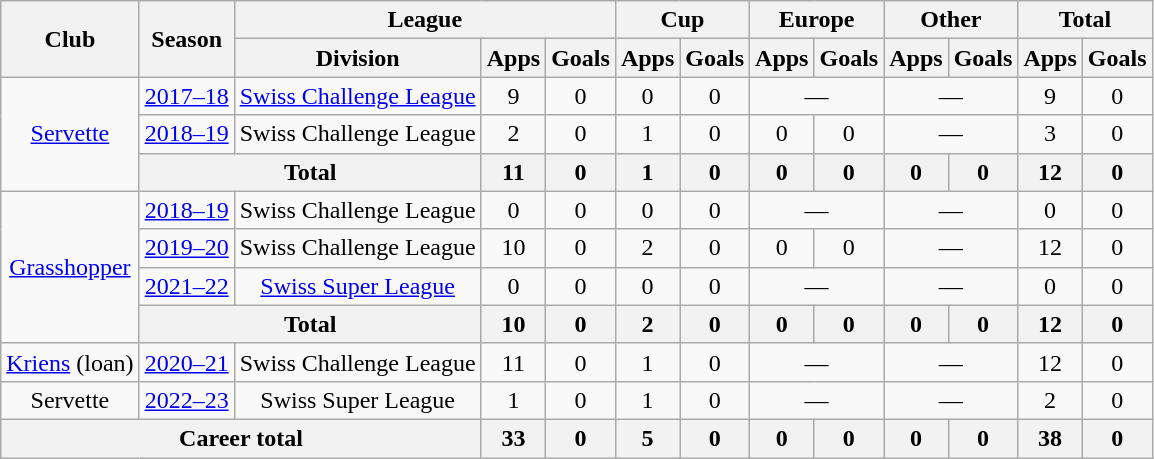<table class="wikitable" style="text-align:center">
<tr>
<th rowspan="2">Club</th>
<th rowspan="2">Season</th>
<th colspan="3">League</th>
<th colspan="2">Cup</th>
<th colspan="2">Europe</th>
<th colspan="2">Other</th>
<th colspan="2">Total</th>
</tr>
<tr>
<th>Division</th>
<th>Apps</th>
<th>Goals</th>
<th>Apps</th>
<th>Goals</th>
<th>Apps</th>
<th>Goals</th>
<th>Apps</th>
<th>Goals</th>
<th>Apps</th>
<th>Goals</th>
</tr>
<tr>
<td rowspan="3"><a href='#'>Servette</a></td>
<td><a href='#'>2017–18</a></td>
<td><a href='#'>Swiss Challenge League</a></td>
<td>9</td>
<td>0</td>
<td>0</td>
<td>0</td>
<td colspan="2">—</td>
<td colspan="2">—</td>
<td>9</td>
<td>0</td>
</tr>
<tr>
<td><a href='#'>2018–19</a></td>
<td>Swiss Challenge League</td>
<td>2</td>
<td>0</td>
<td>1</td>
<td>0</td>
<td>0</td>
<td>0</td>
<td colspan="2">—</td>
<td>3</td>
<td>0</td>
</tr>
<tr>
<th colspan="2">Total</th>
<th>11</th>
<th>0</th>
<th>1</th>
<th>0</th>
<th>0</th>
<th>0</th>
<th>0</th>
<th>0</th>
<th>12</th>
<th>0</th>
</tr>
<tr>
<td rowspan="4"><a href='#'>Grasshopper</a></td>
<td><a href='#'>2018–19</a></td>
<td>Swiss Challenge League</td>
<td>0</td>
<td>0</td>
<td>0</td>
<td>0</td>
<td colspan="2">—</td>
<td colspan="2">—</td>
<td>0</td>
<td>0</td>
</tr>
<tr>
<td><a href='#'>2019–20</a></td>
<td>Swiss Challenge League</td>
<td>10</td>
<td>0</td>
<td>2</td>
<td>0</td>
<td>0</td>
<td>0</td>
<td colspan="2">—</td>
<td>12</td>
<td>0</td>
</tr>
<tr>
<td><a href='#'>2021–22</a></td>
<td><a href='#'>Swiss Super League</a></td>
<td>0</td>
<td>0</td>
<td>0</td>
<td>0</td>
<td colspan="2">—</td>
<td colspan="2">—</td>
<td>0</td>
<td>0</td>
</tr>
<tr>
<th colspan="2">Total</th>
<th>10</th>
<th>0</th>
<th>2</th>
<th>0</th>
<th>0</th>
<th>0</th>
<th>0</th>
<th>0</th>
<th>12</th>
<th>0</th>
</tr>
<tr>
<td><a href='#'>Kriens</a> (loan)</td>
<td><a href='#'>2020–21</a></td>
<td>Swiss Challenge League</td>
<td>11</td>
<td>0</td>
<td>1</td>
<td>0</td>
<td colspan="2">—</td>
<td colspan="2">—</td>
<td>12</td>
<td>0</td>
</tr>
<tr>
<td>Servette</td>
<td><a href='#'>2022–23</a></td>
<td>Swiss Super League</td>
<td>1</td>
<td>0</td>
<td>1</td>
<td>0</td>
<td colspan="2">—</td>
<td colspan="2">—</td>
<td>2</td>
<td>0</td>
</tr>
<tr>
<th colspan="3">Career total</th>
<th>33</th>
<th>0</th>
<th>5</th>
<th>0</th>
<th>0</th>
<th>0</th>
<th>0</th>
<th>0</th>
<th>38</th>
<th>0</th>
</tr>
</table>
